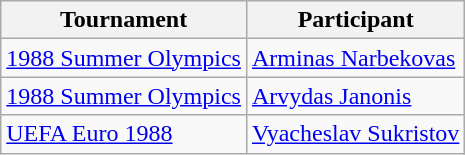<table class="wikitable" style="text-align: left">
<tr style="text-align: center">
<th>Tournament</th>
<th>Participant</th>
</tr>
<tr>
<td align="left"> <a href='#'>1988 Summer Olympics</a></td>
<td> <a href='#'>Arminas Narbekovas</a> </td>
</tr>
<tr>
<td align="left"> <a href='#'>1988 Summer Olympics</a></td>
<td> <a href='#'>Arvydas Janonis</a> </td>
</tr>
<tr>
<td align="left"> <a href='#'>UEFA Euro 1988</a></td>
<td> <a href='#'>Vyacheslav Sukristov</a> </td>
</tr>
</table>
